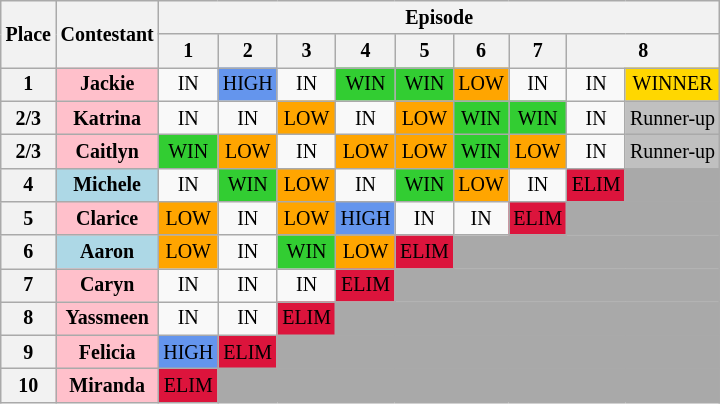<table class="wikitable" style="text-align: center; font-size: 10pt;">
<tr>
<th rowspan="2">Place</th>
<th rowspan="2">Contestant</th>
<th colspan="16">Episode</th>
</tr>
<tr>
<th colspan="1">1</th>
<th colspan="1">2</th>
<th colspan="1">3</th>
<th colspan="1">4</th>
<th colspan="1">5</th>
<th colspan="1">6</th>
<th colspan="1">7</th>
<th colspan="2">8</th>
</tr>
<tr>
<th>1</th>
<th style="background:pink">Jackie</th>
<td>IN</td>
<td style="background:cornflowerblue">HIGH</td>
<td>IN</td>
<td style="background:limegreen">WIN</td>
<td style="background:limegreen">WIN</td>
<td style="background:orange">LOW</td>
<td>IN</td>
<td>IN</td>
<td style="background:gold">WINNER</td>
</tr>
<tr>
<th>2/3</th>
<th style="background:pink">Katrina</th>
<td>IN</td>
<td>IN</td>
<td style="background:orange">LOW</td>
<td>IN</td>
<td style="background:orange">LOW</td>
<td style="background:limegreen">WIN</td>
<td style="background:limegreen">WIN</td>
<td>IN</td>
<td style="background:silver">Runner-up</td>
</tr>
<tr>
<th>2/3</th>
<th style="background:pink">Caitlyn</th>
<td style="background:limegreen">WIN</td>
<td style="background:orange">LOW</td>
<td>IN</td>
<td style="background:orange">LOW</td>
<td style="background:orange">LOW</td>
<td style="background:limegreen">WIN</td>
<td style="background:orange">LOW</td>
<td>IN</td>
<td style="background:silver">Runner-up</td>
</tr>
<tr>
<th>4</th>
<th style="background:lightblue">Michele</th>
<td>IN</td>
<td style="background:limegreen">WIN</td>
<td style="background:orange">LOW</td>
<td>IN</td>
<td style="background:limegreen">WIN</td>
<td style="background:orange">LOW</td>
<td>IN</td>
<td style="background:crimson">ELIM</td>
<td colspan="13" style="background:Darkgrey;" colspan"=2"></td>
</tr>
<tr>
<th>5</th>
<th style="background:pink">Clarice</th>
<td style="background:orange">LOW</td>
<td>IN</td>
<td style="background:orange">LOW</td>
<td style="background:cornflowerblue">HIGH</td>
<td>IN</td>
<td>IN</td>
<td style="background:crimson">ELIM</td>
<td colspan="13" style="background:Darkgrey;" colspan"=2"></td>
</tr>
<tr>
<th>6</th>
<th style="background:lightblue">Aaron</th>
<td style="background:orange">LOW</td>
<td>IN</td>
<td style="background:limegreen">WIN</td>
<td style="background:orange">LOW</td>
<td style="background:crimson">ELIM</td>
<td colspan="13" style="background:Darkgrey;" colspan"=2"></td>
</tr>
<tr>
<th>7</th>
<th style="background:pink">Caryn</th>
<td>IN</td>
<td>IN</td>
<td>IN</td>
<td style="background:crimson">ELIM</td>
<td colspan="13" style="background:Darkgrey;" colspan"=2"></td>
</tr>
<tr>
<th>8</th>
<th style="background:pink">Yassmeen</th>
<td>IN</td>
<td>IN</td>
<td style="background:crimson">ELIM</td>
<td colspan="13" style="background:Darkgrey;" colspan"=2"></td>
</tr>
<tr>
<th>9</th>
<th style="background:pink">Felicia</th>
<td style="background:cornflowerblue">HIGH</td>
<td style="background:crimson">ELIM</td>
<td colspan="13" style="background:Darkgrey;" colspan"=2"></td>
</tr>
<tr>
<th>10</th>
<th style="background:pink">Miranda</th>
<td style="background:crimson">ELIM</td>
<td colspan="13" style="background:Darkgrey;" colspan"=2"></td>
</tr>
</table>
